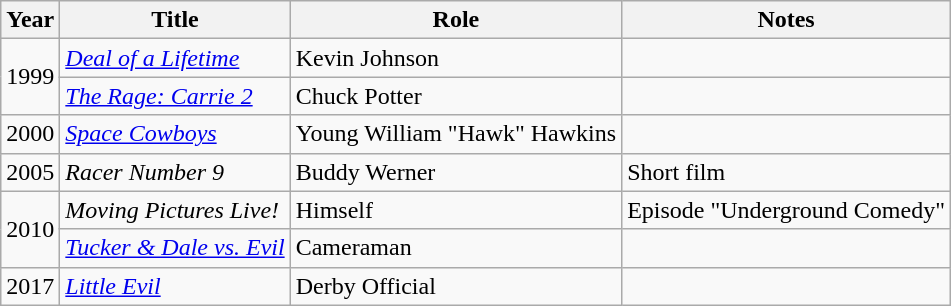<table class="wikitable">
<tr>
<th>Year</th>
<th>Title</th>
<th>Role</th>
<th>Notes</th>
</tr>
<tr>
<td rowspan=2>1999</td>
<td><em><a href='#'>Deal of a Lifetime</a></em></td>
<td>Kevin Johnson</td>
<td></td>
</tr>
<tr>
<td><em><a href='#'>The Rage: Carrie 2</a></em></td>
<td>Chuck Potter</td>
<td></td>
</tr>
<tr>
<td>2000</td>
<td><em><a href='#'>Space Cowboys</a></em></td>
<td>Young William "Hawk" Hawkins</td>
<td></td>
</tr>
<tr>
<td>2005</td>
<td><em>Racer Number 9</em></td>
<td>Buddy Werner</td>
<td>Short film</td>
</tr>
<tr>
<td rowspan=2>2010</td>
<td><em>Moving Pictures Live!</em></td>
<td>Himself</td>
<td>Episode "Underground Comedy"</td>
</tr>
<tr>
<td><em><a href='#'>Tucker & Dale vs. Evil</a></em></td>
<td>Cameraman</td>
<td></td>
</tr>
<tr>
<td>2017</td>
<td><em><a href='#'>Little Evil</a></em></td>
<td>Derby Official</td>
<td></td>
</tr>
</table>
